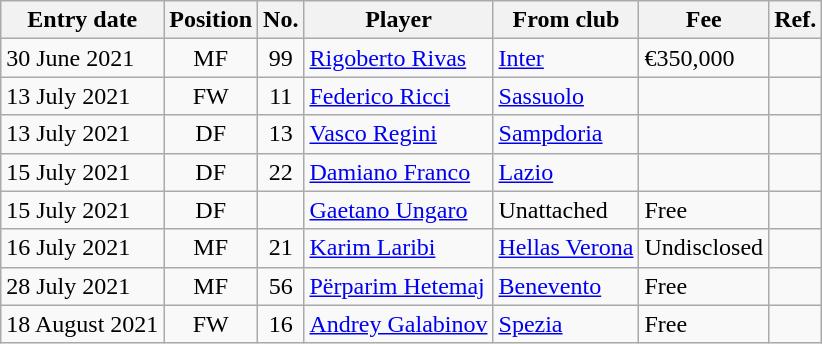<table class="wikitable sortable">
<tr>
<th><strong>Entry date</strong></th>
<th><strong>Position</strong></th>
<th><strong>No.</strong></th>
<th><strong>Player</strong></th>
<th><strong>From club</strong></th>
<th><strong>Fee</strong></th>
<th><strong>Ref.</strong></th>
</tr>
<tr>
<td>30 June 2021</td>
<td style="text-align:center;">MF</td>
<td style="text-align:center;">99</td>
<td style="text-align:left;"> <a href='#'>Rigoberto Rivas</a></td>
<td style="text-align:left;"><a href='#'>Inter</a></td>
<td>€350,000</td>
<td></td>
</tr>
<tr>
<td>13 July 2021</td>
<td style="text-align:center;">FW</td>
<td style="text-align:center;">11</td>
<td style="text-align:left;"> <a href='#'>Federico Ricci</a></td>
<td style="text-align:left;"><a href='#'>Sassuolo</a></td>
<td></td>
<td></td>
</tr>
<tr>
<td>13 July 2021</td>
<td style="text-align:center;">DF</td>
<td style="text-align:center;">13</td>
<td style="text-align:left;"> <a href='#'>Vasco Regini</a></td>
<td style="text-align:left;"><a href='#'>Sampdoria</a></td>
<td></td>
<td></td>
</tr>
<tr>
<td>15 July 2021</td>
<td style="text-align:center;">DF</td>
<td style="text-align:center;">22</td>
<td style="text-align:left;"> <a href='#'>Damiano Franco</a></td>
<td style="text-align:left;"><a href='#'>Lazio</a></td>
<td></td>
<td></td>
</tr>
<tr>
<td>15 July 2021</td>
<td style="text-align:center;">DF</td>
<td style="text-align:center;"></td>
<td style="text-align:left;"> <a href='#'>Gaetano Ungaro</a></td>
<td style="text-align:left;">Unattached</td>
<td>Free</td>
<td></td>
</tr>
<tr>
<td>16 July 2021</td>
<td style="text-align:center;">MF</td>
<td style="text-align:center;">21</td>
<td style="text-align:left;"> <a href='#'>Karim Laribi</a></td>
<td style="text-align:left;"><a href='#'>Hellas Verona</a></td>
<td>Undisclosed</td>
<td></td>
</tr>
<tr>
<td>28 July 2021</td>
<td style="text-align:center;">MF</td>
<td style="text-align:center;">56</td>
<td style="text-align:left;"> <a href='#'>Përparim Hetemaj</a></td>
<td style="text-align:left;"><a href='#'>Benevento</a></td>
<td>Free</td>
<td></td>
</tr>
<tr>
<td>18 August 2021</td>
<td style="text-align:center;">FW</td>
<td style="text-align:center;">16</td>
<td style="text-align:left;"> <a href='#'>Andrey Galabinov</a></td>
<td style="text-align:left;"><a href='#'>Spezia</a></td>
<td>Free</td>
<td></td>
</tr>
</table>
